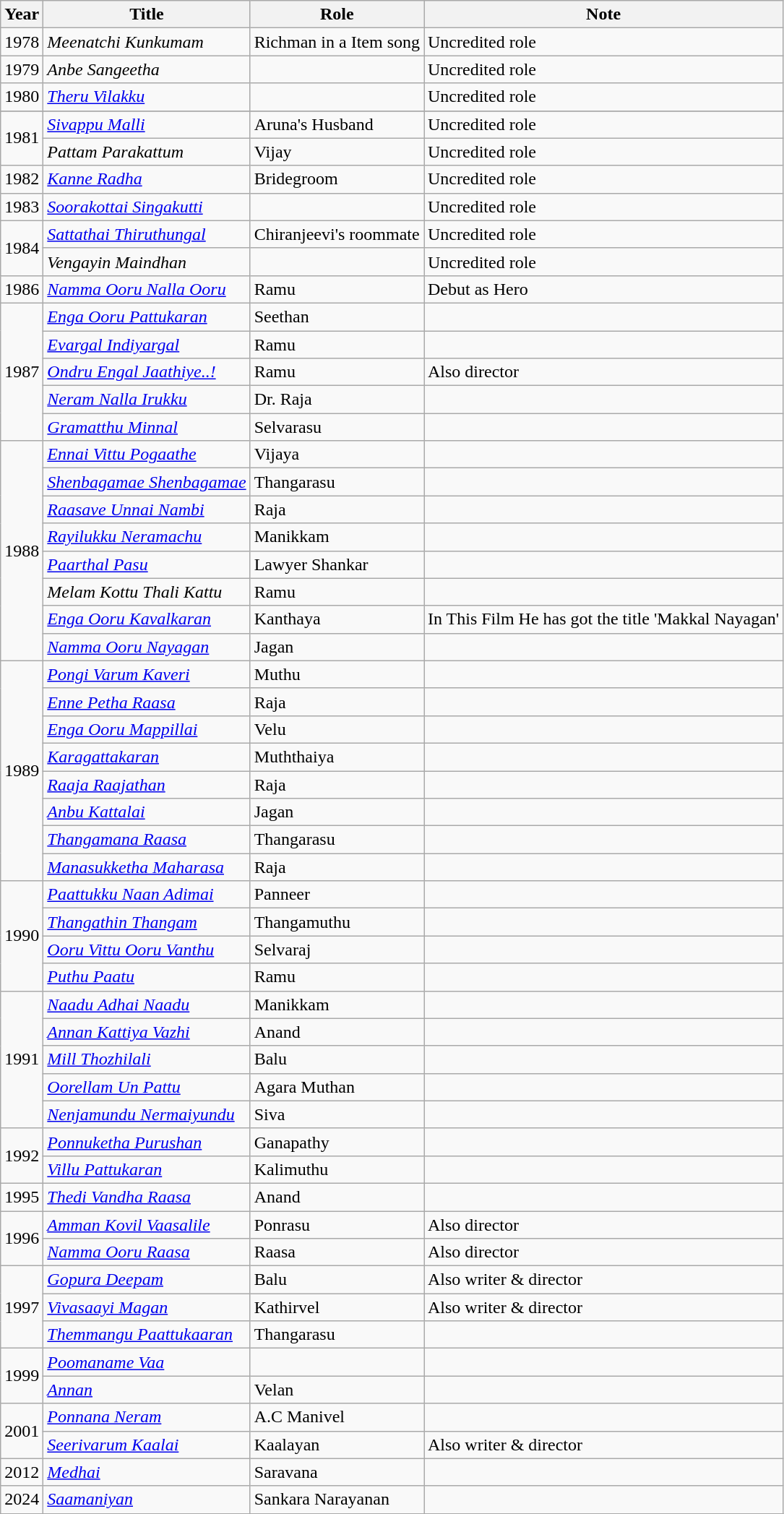<table class="wikitable sortable">
<tr>
<th>Year</th>
<th>Title</th>
<th>Role</th>
<th>Note</th>
</tr>
<tr>
<td>1978</td>
<td><em>Meenatchi Kunkumam</em></td>
<td>Richman in a Item song</td>
<td>Uncredited role</td>
</tr>
<tr>
<td>1979</td>
<td><em>Anbe Sangeetha</em></td>
<td></td>
<td>Uncredited role</td>
</tr>
<tr>
<td>1980</td>
<td><em><a href='#'>Theru Vilakku</a></em></td>
<td></td>
<td>Uncredited role</td>
</tr>
<tr>
</tr>
<tr>
<td rowspan="2">1981</td>
<td><em><a href='#'>Sivappu Malli</a></em></td>
<td>Aruna's Husband</td>
<td>Uncredited role</td>
</tr>
<tr>
<td><em>Pattam Parakattum</em></td>
<td>Vijay</td>
<td>Uncredited role</td>
</tr>
<tr>
<td>1982</td>
<td><em><a href='#'>Kanne Radha</a></em></td>
<td>Bridegroom</td>
<td>Uncredited role</td>
</tr>
<tr>
<td>1983</td>
<td><em><a href='#'>Soorakottai Singakutti</a></em></td>
<td></td>
<td>Uncredited role</td>
</tr>
<tr>
<td rowspan="2">1984</td>
<td><em><a href='#'>Sattathai Thiruthungal</a></em></td>
<td>Chiranjeevi's roommate</td>
<td>Uncredited role</td>
</tr>
<tr>
<td><em>Vengayin Maindhan</em></td>
<td></td>
<td>Uncredited role</td>
</tr>
<tr>
<td>1986</td>
<td><em><a href='#'>Namma Ooru Nalla Ooru</a></em></td>
<td>Ramu</td>
<td>Debut as Hero</td>
</tr>
<tr>
<td rowspan="5">1987</td>
<td><em><a href='#'>Enga Ooru Pattukaran</a></em></td>
<td>Seethan</td>
<td></td>
</tr>
<tr>
<td><em><a href='#'>Evargal Indiyargal</a></em></td>
<td>Ramu</td>
<td></td>
</tr>
<tr>
<td><em><a href='#'>Ondru Engal Jaathiye..!</a></em></td>
<td>Ramu</td>
<td>Also director</td>
</tr>
<tr>
<td><em><a href='#'>Neram Nalla Irukku</a></em></td>
<td>Dr. Raja</td>
<td></td>
</tr>
<tr>
<td><em><a href='#'>Gramatthu Minnal</a></em></td>
<td>Selvarasu</td>
<td></td>
</tr>
<tr>
<td rowspan="8">1988</td>
<td><em><a href='#'>Ennai Vittu Pogaathe</a></em></td>
<td>Vijaya</td>
<td></td>
</tr>
<tr>
<td><em><a href='#'>Shenbagamae Shenbagamae</a></em></td>
<td>Thangarasu</td>
<td></td>
</tr>
<tr>
<td><em><a href='#'>Raasave Unnai Nambi</a></em></td>
<td>Raja</td>
<td></td>
</tr>
<tr>
<td><em><a href='#'>Rayilukku Neramachu</a></em></td>
<td>Manikkam</td>
<td></td>
</tr>
<tr>
<td><em><a href='#'>Paarthal Pasu</a></em></td>
<td>Lawyer Shankar</td>
<td></td>
</tr>
<tr>
<td><em>Melam Kottu Thali Kattu</em></td>
<td>Ramu</td>
<td></td>
</tr>
<tr>
<td><em><a href='#'>Enga Ooru Kavalkaran</a></em></td>
<td>Kanthaya</td>
<td>In This Film He has got the title 'Makkal Nayagan'</td>
</tr>
<tr>
<td><em><a href='#'>Namma Ooru Nayagan</a></em></td>
<td>Jagan</td>
<td></td>
</tr>
<tr>
<td rowspan="8">1989</td>
<td><em><a href='#'>Pongi Varum Kaveri</a></em></td>
<td>Muthu</td>
<td></td>
</tr>
<tr>
<td><em><a href='#'>Enne Petha Raasa</a></em></td>
<td>Raja</td>
<td></td>
</tr>
<tr>
<td><em><a href='#'>Enga Ooru Mappillai</a></em></td>
<td>Velu</td>
<td></td>
</tr>
<tr>
<td><em><a href='#'>Karagattakaran</a></em></td>
<td>Muththaiya</td>
<td></td>
</tr>
<tr>
<td><em><a href='#'>Raaja Raajathan</a></em></td>
<td>Raja</td>
<td></td>
</tr>
<tr>
<td><em><a href='#'>Anbu Kattalai</a></em></td>
<td>Jagan</td>
<td></td>
</tr>
<tr>
<td><em><a href='#'>Thangamana Raasa</a></em></td>
<td>Thangarasu</td>
<td></td>
</tr>
<tr>
<td><em><a href='#'>Manasukketha Maharasa</a></em></td>
<td>Raja</td>
<td></td>
</tr>
<tr>
<td rowspan="4">1990</td>
<td><em><a href='#'>Paattukku Naan Adimai</a></em></td>
<td>Panneer</td>
<td></td>
</tr>
<tr>
<td><em><a href='#'>Thangathin Thangam</a></em></td>
<td>Thangamuthu</td>
<td></td>
</tr>
<tr>
<td><em><a href='#'>Ooru Vittu Ooru Vanthu</a></em></td>
<td>Selvaraj</td>
<td></td>
</tr>
<tr>
<td><em><a href='#'>Puthu Paatu</a></em></td>
<td>Ramu</td>
<td></td>
</tr>
<tr>
<td rowspan="5">1991</td>
<td><em><a href='#'>Naadu Adhai Naadu</a></em></td>
<td>Manikkam</td>
<td></td>
</tr>
<tr>
<td><em><a href='#'>Annan Kattiya Vazhi</a></em></td>
<td>Anand</td>
<td></td>
</tr>
<tr>
<td><em><a href='#'>Mill Thozhilali</a></em></td>
<td>Balu</td>
<td></td>
</tr>
<tr>
<td><em><a href='#'>Oorellam Un Pattu</a></em></td>
<td>Agara Muthan</td>
<td></td>
</tr>
<tr>
<td><em><a href='#'>Nenjamundu Nermaiyundu</a></em></td>
<td>Siva</td>
<td></td>
</tr>
<tr>
<td rowspan="2">1992</td>
<td><em><a href='#'>Ponnuketha Purushan</a></em></td>
<td>Ganapathy</td>
<td></td>
</tr>
<tr>
<td><em><a href='#'>Villu Pattukaran</a></em></td>
<td>Kalimuthu</td>
<td></td>
</tr>
<tr>
<td>1995</td>
<td><em><a href='#'>Thedi Vandha Raasa</a></em></td>
<td>Anand</td>
<td></td>
</tr>
<tr>
<td rowspan="2">1996</td>
<td><em><a href='#'>Amman Kovil Vaasalile</a></em></td>
<td>Ponrasu</td>
<td>Also director</td>
</tr>
<tr>
<td><em><a href='#'>Namma Ooru Raasa</a></em></td>
<td>Raasa</td>
<td>Also director</td>
</tr>
<tr>
<td rowspan="3">1997</td>
<td><em><a href='#'>Gopura Deepam</a></em></td>
<td>Balu</td>
<td>Also writer & director</td>
</tr>
<tr>
<td><em><a href='#'>Vivasaayi Magan</a></em></td>
<td>Kathirvel</td>
<td>Also writer & director</td>
</tr>
<tr>
<td><em><a href='#'>Themmangu Paattukaaran</a></em></td>
<td>Thangarasu</td>
<td></td>
</tr>
<tr>
<td rowspan="2">1999</td>
<td><em><a href='#'>Poomaname Vaa</a></em></td>
<td></td>
<td></td>
</tr>
<tr>
<td><em><a href='#'>Annan</a></em></td>
<td>Velan</td>
<td></td>
</tr>
<tr>
<td rowspan="2">2001</td>
<td><em><a href='#'>Ponnana Neram</a></em></td>
<td>A.C Manivel</td>
<td></td>
</tr>
<tr>
<td><em><a href='#'>Seerivarum Kaalai</a></em></td>
<td>Kaalayan</td>
<td>Also writer & director</td>
</tr>
<tr>
<td>2012</td>
<td><em><a href='#'>Medhai</a></em></td>
<td>Saravana</td>
<td></td>
</tr>
<tr>
<td>2024</td>
<td><em><a href='#'>Saamaniyan</a></em></td>
<td>Sankara Narayanan</td>
<td></td>
</tr>
<tr>
</tr>
</table>
